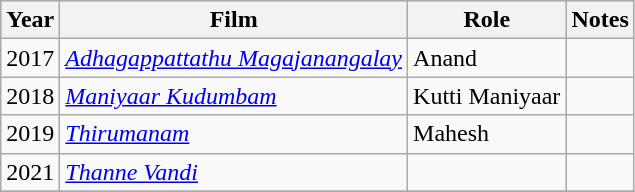<table class="wikitable sortable">
<tr style="background:#ccc; text-align:center;">
<th>Year</th>
<th>Film</th>
<th>Role</th>
<th>Notes</th>
</tr>
<tr>
<td>2017</td>
<td><em><a href='#'>Adhagappattathu Magajanangalay</a></em></td>
<td>Anand</td>
<td></td>
</tr>
<tr>
<td>2018</td>
<td><em><a href='#'>Maniyaar Kudumbam</a></em></td>
<td>Kutti Maniyaar</td>
<td></td>
</tr>
<tr>
<td>2019</td>
<td><em><a href='#'>Thirumanam</a></em></td>
<td>Mahesh</td>
<td></td>
</tr>
<tr>
<td>2021</td>
<td><em><a href='#'>Thanne Vandi</a></em></td>
<td></td>
<td></td>
</tr>
<tr>
</tr>
</table>
